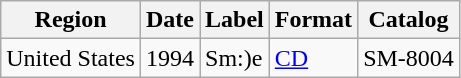<table class="wikitable">
<tr>
<th>Region</th>
<th>Date</th>
<th>Label</th>
<th>Format</th>
<th>Catalog</th>
</tr>
<tr>
<td>United States</td>
<td>1994</td>
<td>Sm:)e</td>
<td><a href='#'>CD</a></td>
<td>SM-8004</td>
</tr>
</table>
